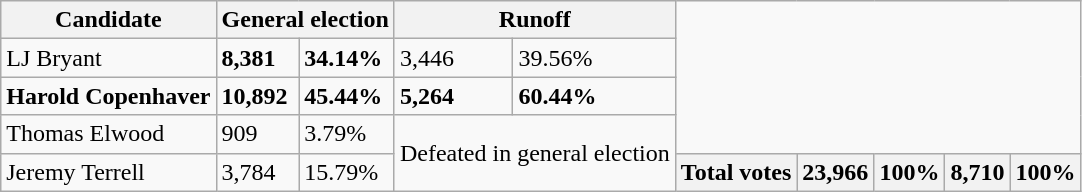<table class="wikitable">
<tr>
<th>Candidate</th>
<th colspan="2">General election</th>
<th colspan="2">Runoff</th>
</tr>
<tr>
<td>LJ Bryant</td>
<td><strong>8,381</strong></td>
<td><strong>34.14%</strong></td>
<td>3,446</td>
<td>39.56%</td>
</tr>
<tr>
<td><strong>Harold Copenhaver</strong></td>
<td><strong>10,892</strong></td>
<td><strong>45.44%</strong></td>
<td><strong>5,264</strong></td>
<td><strong>60.44%</strong></td>
</tr>
<tr>
<td>Thomas Elwood</td>
<td>909</td>
<td>3.79%</td>
<td colspan="2" rowspan="2">Defeated in general election</td>
</tr>
<tr>
<td>Jeremy Terrell</td>
<td>3,784</td>
<td>15.79%</td>
<th>Total votes</th>
<th>23,966</th>
<th>100%</th>
<th>8,710</th>
<th>100%</th>
</tr>
</table>
